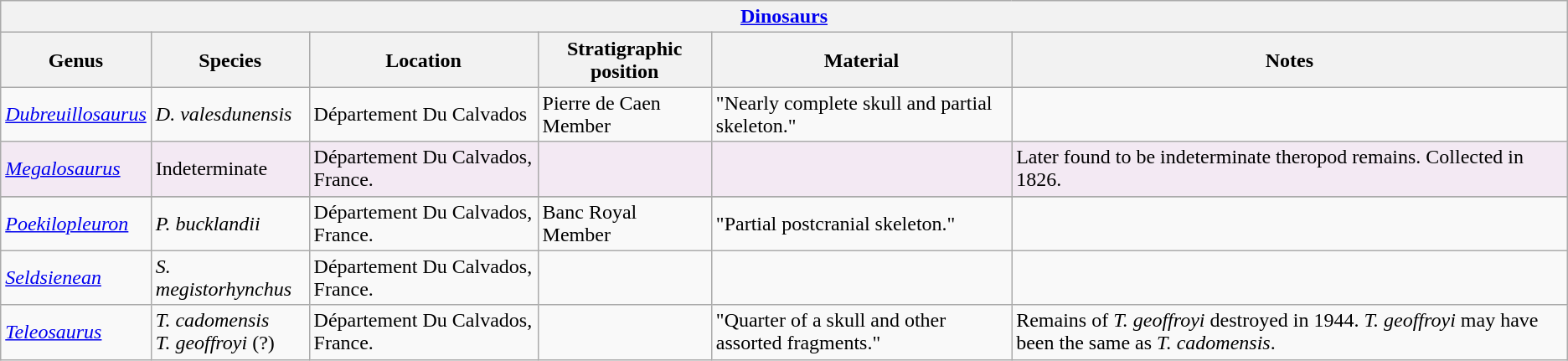<table class="wikitable" align="center">
<tr>
<th colspan="7" align="center"><strong><a href='#'>Dinosaurs</a></strong></th>
</tr>
<tr>
<th>Genus</th>
<th>Species</th>
<th>Location</th>
<th>Stratigraphic position</th>
<th>Material</th>
<th>Notes</th>
</tr>
<tr>
<td><em><a href='#'>Dubreuillosaurus</a></em></td>
<td><em>D. valesdunensis</em></td>
<td>Département Du Calvados</td>
<td>Pierre de Caen Member</td>
<td>"Nearly complete skull and partial skeleton."</td>
<td></td>
</tr>
<tr>
<td style="background:#f3e9f3;"><em><a href='#'>Megalosaurus</a></em></td>
<td style="background:#f3e9f3;">Indeterminate</td>
<td style="background:#f3e9f3;">Département Du Calvados, France.</td>
<td style="background:#f3e9f3;"></td>
<td style="background:#f3e9f3;"></td>
<td style="background:#f3e9f3;">Later found to be indeterminate theropod remains. Collected in 1826.</td>
</tr>
<tr>
</tr>
<tr>
<td><em><a href='#'>Poekilopleuron</a></em></td>
<td><em>P. bucklandii</em></td>
<td>Département Du Calvados, France.</td>
<td>Banc Royal Member</td>
<td>"Partial postcranial skeleton."</td>
<td></td>
</tr>
<tr>
<td><em><a href='#'>Seldsienean</a></em></td>
<td><em>S. megistorhynchus</em></td>
<td>Département Du Calvados, France.</td>
<td></td>
<td></td>
<td></td>
</tr>
<tr>
<td><em><a href='#'>Teleosaurus</a></em></td>
<td><em>T. cadomensis</em><br><em>T. geoffroyi</em> (?)</td>
<td>Département Du Calvados, France.</td>
<td></td>
<td>"Quarter of a skull and other assorted fragments."</td>
<td>Remains of <em>T. geoffroyi</em> destroyed in 1944. <em>T. geoffroyi</em> may have been the same as <em>T. cadomensis</em>.</td>
</tr>
</table>
